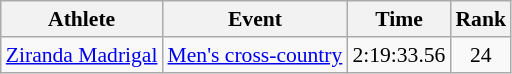<table class=wikitable style=font-size:90%;text-align:center>
<tr>
<th>Athlete</th>
<th>Event</th>
<th>Time</th>
<th>Rank</th>
</tr>
<tr>
<td align=left><a href='#'>Ziranda Madrigal</a></td>
<td align=left><a href='#'>Men's cross-country</a></td>
<td>2:19:33.56</td>
<td>24</td>
</tr>
</table>
